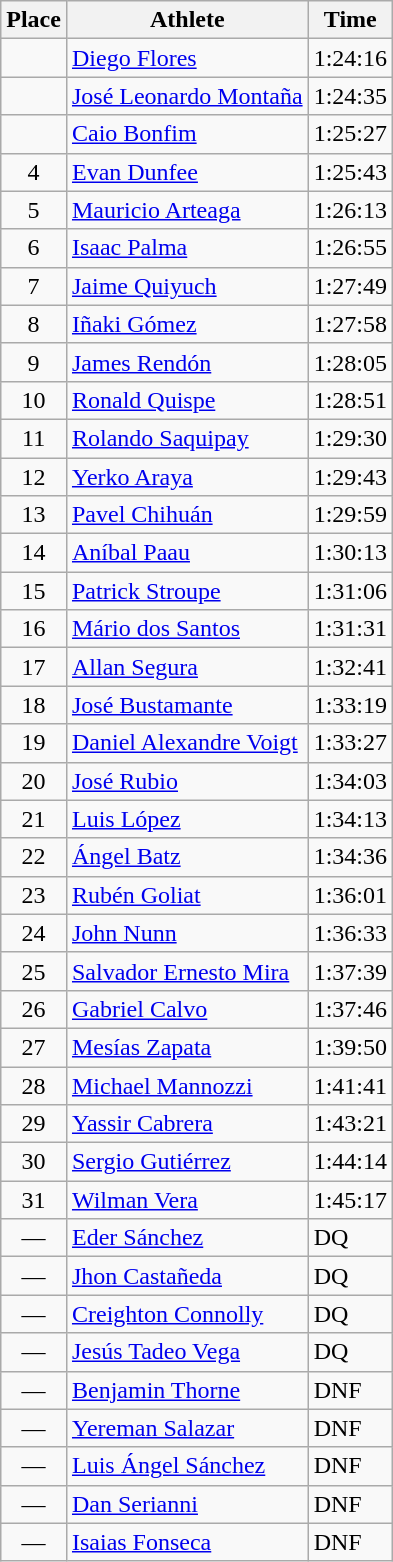<table class=wikitable>
<tr>
<th>Place</th>
<th>Athlete</th>
<th>Time</th>
</tr>
<tr>
<td align=center></td>
<td><a href='#'>Diego Flores</a> </td>
<td>1:24:16</td>
</tr>
<tr>
<td align=center></td>
<td><a href='#'>José Leonardo Montaña</a> </td>
<td>1:24:35</td>
</tr>
<tr>
<td align=center></td>
<td><a href='#'>Caio Bonfim</a> </td>
<td>1:25:27</td>
</tr>
<tr>
<td align=center>4</td>
<td><a href='#'>Evan Dunfee</a> </td>
<td>1:25:43</td>
</tr>
<tr>
<td align=center>5</td>
<td><a href='#'>Mauricio Arteaga</a> </td>
<td>1:26:13</td>
</tr>
<tr>
<td align=center>6</td>
<td><a href='#'>Isaac Palma</a> </td>
<td>1:26:55</td>
</tr>
<tr>
<td align=center>7</td>
<td><a href='#'>Jaime Quiyuch</a> </td>
<td>1:27:49</td>
</tr>
<tr>
<td align=center>8</td>
<td><a href='#'>Iñaki Gómez</a> </td>
<td>1:27:58</td>
</tr>
<tr>
<td align=center>9</td>
<td><a href='#'>James Rendón</a> </td>
<td>1:28:05</td>
</tr>
<tr>
<td align=center>10</td>
<td><a href='#'>Ronald Quispe</a> </td>
<td>1:28:51</td>
</tr>
<tr>
<td align=center>11</td>
<td><a href='#'>Rolando Saquipay</a> </td>
<td>1:29:30</td>
</tr>
<tr>
<td align=center>12</td>
<td><a href='#'>Yerko Araya</a> </td>
<td>1:29:43</td>
</tr>
<tr>
<td align=center>13</td>
<td><a href='#'>Pavel Chihuán</a> </td>
<td>1:29:59</td>
</tr>
<tr>
<td align=center>14</td>
<td><a href='#'>Aníbal Paau</a> </td>
<td>1:30:13</td>
</tr>
<tr>
<td align=center>15</td>
<td><a href='#'>Patrick Stroupe</a> </td>
<td>1:31:06</td>
</tr>
<tr>
<td align=center>16</td>
<td><a href='#'>Mário dos Santos</a> </td>
<td>1:31:31</td>
</tr>
<tr>
<td align=center>17</td>
<td><a href='#'>Allan Segura</a> </td>
<td>1:32:41</td>
</tr>
<tr>
<td align=center>18</td>
<td><a href='#'>José Bustamante</a> </td>
<td>1:33:19</td>
</tr>
<tr>
<td align=center>19</td>
<td><a href='#'>Daniel Alexandre Voigt</a> </td>
<td>1:33:27</td>
</tr>
<tr>
<td align=center>20</td>
<td><a href='#'>José Rubio</a> </td>
<td>1:34:03</td>
</tr>
<tr>
<td align=center>21</td>
<td><a href='#'>Luis López</a> </td>
<td>1:34:13</td>
</tr>
<tr>
<td align=center>22</td>
<td><a href='#'>Ángel Batz</a> </td>
<td>1:34:36</td>
</tr>
<tr>
<td align=center>23</td>
<td><a href='#'>Rubén Goliat</a> </td>
<td>1:36:01</td>
</tr>
<tr>
<td align=center>24</td>
<td><a href='#'>John Nunn</a> </td>
<td>1:36:33</td>
</tr>
<tr>
<td align=center>25</td>
<td><a href='#'>Salvador Ernesto Mira</a> </td>
<td>1:37:39</td>
</tr>
<tr>
<td align=center>26</td>
<td><a href='#'>Gabriel Calvo</a> </td>
<td>1:37:46</td>
</tr>
<tr>
<td align=center>27</td>
<td><a href='#'>Mesías Zapata</a> </td>
<td>1:39:50</td>
</tr>
<tr>
<td align=center>28</td>
<td><a href='#'>Michael Mannozzi</a> </td>
<td>1:41:41</td>
</tr>
<tr>
<td align=center>29</td>
<td><a href='#'>Yassir Cabrera</a> </td>
<td>1:43:21</td>
</tr>
<tr>
<td align=center>30</td>
<td><a href='#'>Sergio Gutiérrez</a> </td>
<td>1:44:14</td>
</tr>
<tr>
<td align=center>31</td>
<td><a href='#'>Wilman Vera</a> </td>
<td>1:45:17</td>
</tr>
<tr>
<td align=center>—</td>
<td><a href='#'>Eder Sánchez</a> </td>
<td>DQ</td>
</tr>
<tr>
<td align=center>—</td>
<td><a href='#'>Jhon Castañeda</a> </td>
<td>DQ</td>
</tr>
<tr>
<td align=center>—</td>
<td><a href='#'>Creighton Connolly</a> </td>
<td>DQ</td>
</tr>
<tr>
<td align=center>—</td>
<td><a href='#'>Jesús Tadeo Vega</a> </td>
<td>DQ</td>
</tr>
<tr>
<td align=center>—</td>
<td><a href='#'>Benjamin Thorne</a> </td>
<td>DNF</td>
</tr>
<tr>
<td align=center>—</td>
<td><a href='#'>Yereman Salazar</a> </td>
<td>DNF</td>
</tr>
<tr>
<td align=center>—</td>
<td><a href='#'>Luis Ángel Sánchez</a> </td>
<td>DNF</td>
</tr>
<tr>
<td align=center>—</td>
<td><a href='#'>Dan Serianni</a> </td>
<td>DNF</td>
</tr>
<tr>
<td align=center>—</td>
<td><a href='#'>Isaias Fonseca</a> </td>
<td>DNF</td>
</tr>
</table>
